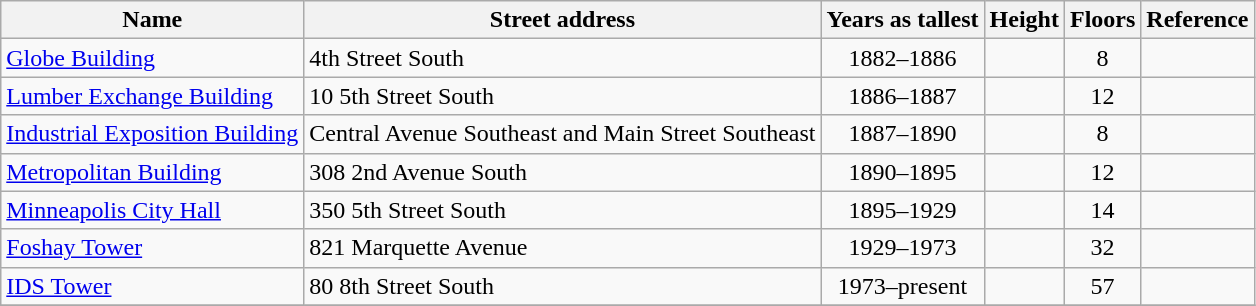<table class="wikitable sortable" style="text-align:center;">
<tr>
<th scope=col>Name</th>
<th scope=col>Street address</th>
<th scope=col>Years as tallest</th>
<th scope=col>Height<br></th>
<th scope=col>Floors</th>
<th scope=col class="unsortable">Reference</th>
</tr>
<tr>
<td align=left><a href='#'>Globe Building</a></td>
<td align=left>4th Street South</td>
<td>1882–1886</td>
<td></td>
<td>8</td>
<td></td>
</tr>
<tr>
<td align=left><a href='#'>Lumber Exchange Building</a></td>
<td align=left>10 5th Street South</td>
<td>1886–1887</td>
<td></td>
<td>12</td>
<td></td>
</tr>
<tr>
<td align=left><a href='#'>Industrial Exposition Building</a></td>
<td align=left>Central Avenue Southeast and Main Street Southeast</td>
<td>1887–1890</td>
<td></td>
<td>8</td>
<td></td>
</tr>
<tr>
<td align=left><a href='#'>Metropolitan Building</a></td>
<td align=left>308 2nd Avenue South</td>
<td>1890–1895</td>
<td></td>
<td>12</td>
<td></td>
</tr>
<tr>
<td align=left><a href='#'>Minneapolis City Hall</a></td>
<td align=left>350 5th Street South</td>
<td>1895–1929</td>
<td></td>
<td>14</td>
<td></td>
</tr>
<tr>
<td align=left><a href='#'>Foshay Tower</a></td>
<td align=left>821 Marquette Avenue</td>
<td>1929–1973</td>
<td></td>
<td>32</td>
<td></td>
</tr>
<tr>
<td align=left><a href='#'>IDS Tower</a></td>
<td align=left>80 8th Street South</td>
<td>1973–present</td>
<td></td>
<td>57</td>
<td></td>
</tr>
<tr>
</tr>
</table>
